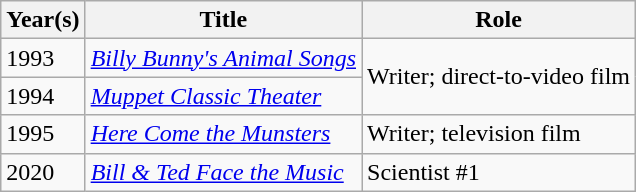<table class="wikitable">
<tr>
<th>Year(s)</th>
<th>Title</th>
<th>Role</th>
</tr>
<tr>
<td>1993</td>
<td><em><a href='#'>Billy Bunny's Animal Songs</a></em></td>
<td rowspan="2">Writer; direct-to-video film</td>
</tr>
<tr>
<td>1994</td>
<td><em><a href='#'>Muppet Classic Theater</a></em></td>
</tr>
<tr>
<td>1995</td>
<td><em><a href='#'>Here Come the Munsters</a></em></td>
<td>Writer; television film</td>
</tr>
<tr>
<td>2020</td>
<td><em><a href='#'>Bill & Ted Face the Music</a></em></td>
<td>Scientist #1</td>
</tr>
</table>
